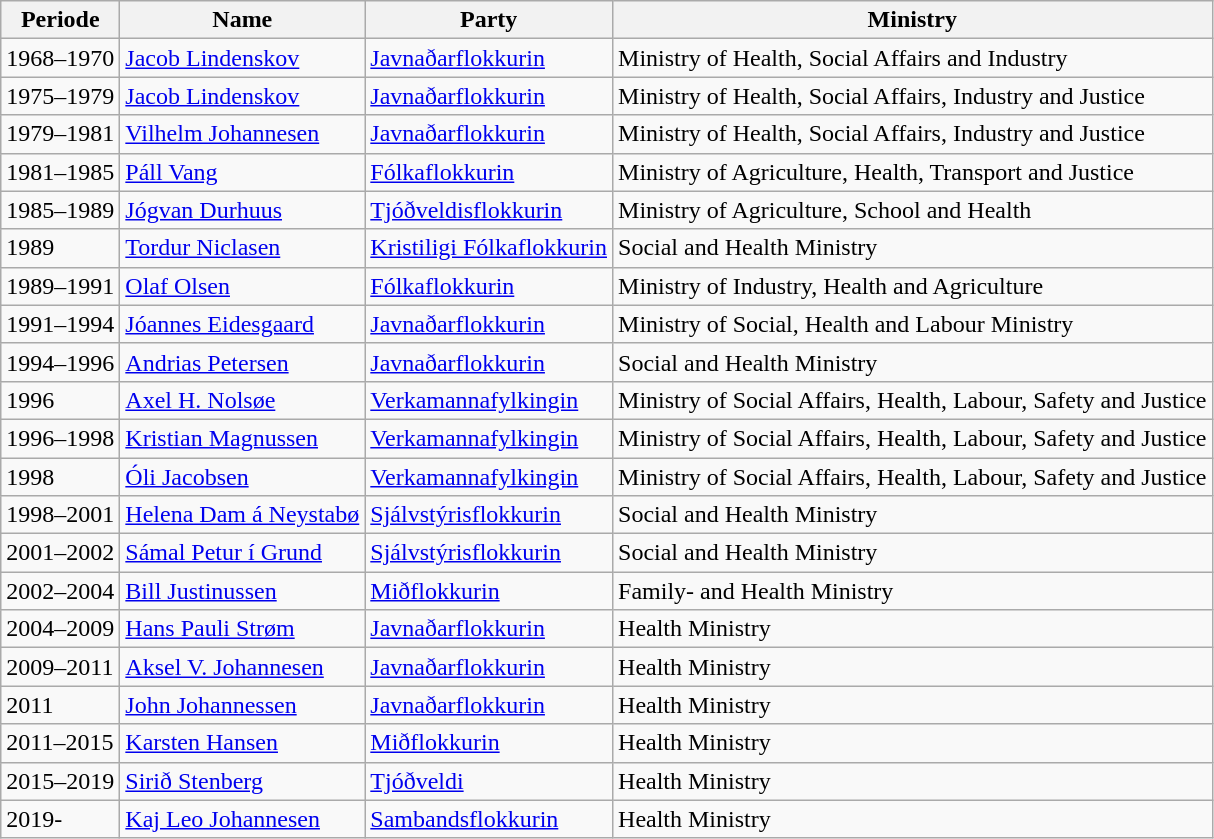<table class="wikitable sortable">
<tr>
<th>Periode</th>
<th>Name</th>
<th>Party</th>
<th>Ministry</th>
</tr>
<tr>
<td>1968–1970</td>
<td><a href='#'>Jacob Lindenskov</a></td>
<td><a href='#'>Javnaðarflokkurin</a></td>
<td>Ministry of Health, Social Affairs and Industry</td>
</tr>
<tr>
<td>1975–1979</td>
<td><a href='#'>Jacob Lindenskov</a></td>
<td><a href='#'>Javnaðarflokkurin</a></td>
<td>Ministry of Health, Social Affairs, Industry and Justice</td>
</tr>
<tr>
<td>1979–1981</td>
<td><a href='#'>Vilhelm Johannesen</a></td>
<td><a href='#'>Javnaðarflokkurin</a></td>
<td>Ministry of Health, Social Affairs, Industry and Justice</td>
</tr>
<tr>
<td>1981–1985</td>
<td><a href='#'>Páll Vang</a></td>
<td><a href='#'>Fólkaflokkurin</a></td>
<td>Ministry of Agriculture, Health, Transport and Justice</td>
</tr>
<tr>
<td>1985–1989</td>
<td><a href='#'>Jógvan Durhuus</a></td>
<td><a href='#'>Tjóðveldisflokkurin</a></td>
<td>Ministry of Agriculture, School and Health</td>
</tr>
<tr>
<td>1989</td>
<td><a href='#'>Tordur Niclasen</a></td>
<td><a href='#'>Kristiligi Fólkaflokkurin</a></td>
<td>Social and Health Ministry</td>
</tr>
<tr>
<td>1989–1991</td>
<td><a href='#'>Olaf Olsen</a></td>
<td><a href='#'>Fólkaflokkurin</a></td>
<td>Ministry of Industry, Health and Agriculture</td>
</tr>
<tr>
<td>1991–1994</td>
<td><a href='#'>Jóannes Eidesgaard</a></td>
<td><a href='#'>Javnaðarflokkurin</a></td>
<td>Ministry of Social, Health and Labour Ministry</td>
</tr>
<tr>
<td>1994–1996</td>
<td><a href='#'>Andrias Petersen</a></td>
<td><a href='#'>Javnaðarflokkurin</a></td>
<td>Social and Health Ministry</td>
</tr>
<tr>
<td>1996</td>
<td><a href='#'>Axel H. Nolsøe</a></td>
<td><a href='#'>Verkamannafylkingin</a></td>
<td>Ministry of Social Affairs, Health, Labour, Safety and Justice</td>
</tr>
<tr>
<td>1996–1998</td>
<td><a href='#'>Kristian Magnussen</a></td>
<td><a href='#'>Verkamannafylkingin</a></td>
<td>Ministry of Social Affairs, Health, Labour, Safety and Justice</td>
</tr>
<tr>
<td>1998</td>
<td><a href='#'>Óli Jacobsen</a></td>
<td><a href='#'>Verkamannafylkingin</a></td>
<td>Ministry of Social Affairs, Health, Labour, Safety and Justice</td>
</tr>
<tr>
<td>1998–2001</td>
<td><a href='#'>Helena Dam á Neystabø</a></td>
<td><a href='#'>Sjálvstýrisflokkurin</a></td>
<td>Social and Health Ministry</td>
</tr>
<tr>
<td>2001–2002</td>
<td><a href='#'>Sámal Petur í Grund</a></td>
<td><a href='#'>Sjálvstýrisflokkurin</a></td>
<td>Social and Health Ministry</td>
</tr>
<tr>
<td>2002–2004</td>
<td><a href='#'>Bill Justinussen</a></td>
<td><a href='#'>Miðflokkurin</a></td>
<td>Family- and Health Ministry</td>
</tr>
<tr>
<td>2004–2009</td>
<td><a href='#'>Hans Pauli Strøm</a></td>
<td><a href='#'>Javnaðarflokkurin</a></td>
<td>Health Ministry</td>
</tr>
<tr>
<td>2009–2011</td>
<td><a href='#'>Aksel V. Johannesen</a></td>
<td><a href='#'>Javnaðarflokkurin</a></td>
<td>Health Ministry</td>
</tr>
<tr>
<td>2011</td>
<td><a href='#'>John Johannessen</a></td>
<td><a href='#'>Javnaðarflokkurin</a></td>
<td>Health Ministry</td>
</tr>
<tr>
<td>2011–2015</td>
<td><a href='#'>Karsten Hansen</a></td>
<td><a href='#'>Miðflokkurin</a></td>
<td>Health Ministry</td>
</tr>
<tr>
<td>2015–2019</td>
<td><a href='#'>Sirið Stenberg</a></td>
<td><a href='#'>Tjóðveldi</a></td>
<td>Health Ministry</td>
</tr>
<tr>
<td>2019-</td>
<td><a href='#'>Kaj Leo Johannesen</a></td>
<td><a href='#'>Sambandsflokkurin</a></td>
<td>Health Ministry</td>
</tr>
</table>
